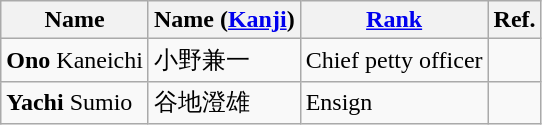<table class="wikitable">
<tr>
<th>Name</th>
<th>Name (<a href='#'>Kanji</a>)</th>
<th><a href='#'>Rank</a></th>
<th>Ref.</th>
</tr>
<tr>
<td><strong>Ono</strong> Kaneichi</td>
<td>小野兼一</td>
<td>Chief petty officer</td>
<td></td>
</tr>
<tr>
<td><strong>Yachi</strong> Sumio</td>
<td>谷地澄雄</td>
<td>Ensign</td>
<td></td>
</tr>
</table>
